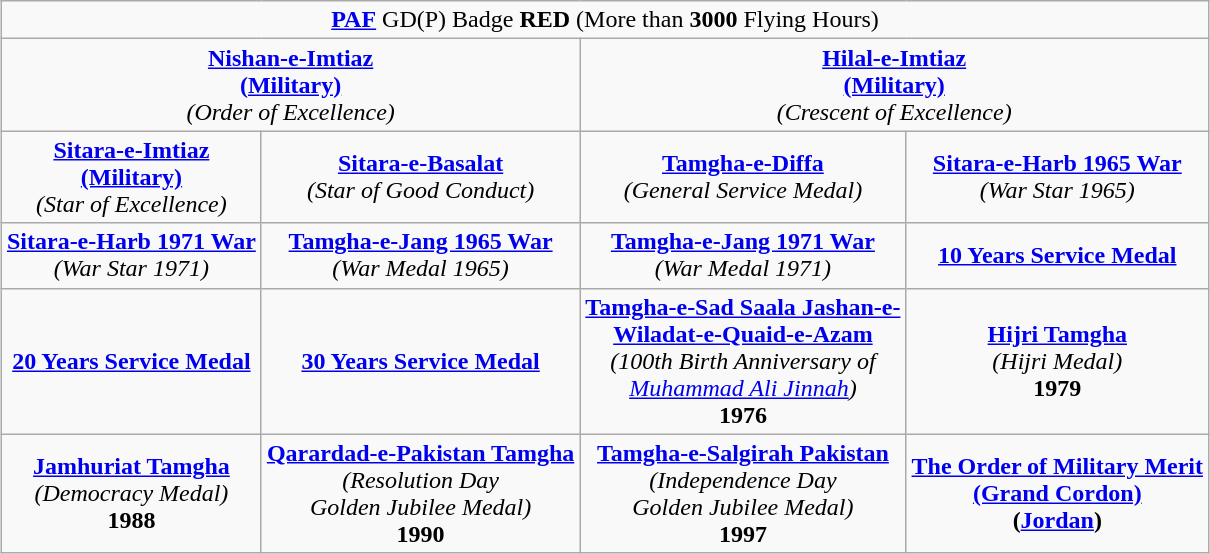<table class="wikitable" style="margin:1em auto; text-align:center;">
<tr>
<td colspan="4"><strong><a href='#'>PAF</a></strong> GD(P) Badge <strong>RED</strong> (More than <strong>3000</strong> Flying Hours)</td>
</tr>
<tr>
<td colspan="2"><strong><a href='#'>Nishan-e-Imtiaz</a></strong><br><strong><a href='#'>(Military)</a></strong><br><em>(Order of Excellence)</em></td>
<td colspan="2"><a href='#'><strong>Hilal-e-Imtiaz</strong></a><br><strong><a href='#'>(Military)</a></strong><br><em>(Crescent of Excellence)</em></td>
</tr>
<tr>
<td><strong><a href='#'>Sitara-e-Imtiaz</a></strong><br><strong><a href='#'>(Military)</a></strong><br><em>(Star of Excellence)</em></td>
<td><strong><a href='#'>Sitara-e-Basalat</a></strong><br><em>(Star of Good Conduct)</em></td>
<td><strong><a href='#'>Tamgha-e-Diffa</a></strong><br><em>(General Service Medal)</em></td>
<td><strong><a href='#'>Sitara-e-Harb 1965 War</a></strong><br><em>(War Star 1965)</em></td>
</tr>
<tr>
<td><strong><a href='#'>Sitara-e-Harb 1971 War</a></strong><br><em>(War Star 1971)</em></td>
<td><strong><a href='#'>Tamgha-e-Jang 1965 War</a></strong><br><em>(War Medal 1965)</em></td>
<td><strong><a href='#'>Tamgha-e-Jang 1971 War</a></strong><br><em>(War Medal 1971)</em></td>
<td><strong><a href='#'>10 Years Service Medal</a></strong></td>
</tr>
<tr>
<td><strong><a href='#'>20 Years Service Medal</a></strong></td>
<td><strong><a href='#'>30 Years Service Medal</a></strong></td>
<td><strong><a href='#'>Tamgha-e-Sad Saala Jashan-e-</a></strong><br><strong><a href='#'>Wiladat-e-Quaid-e-Azam</a></strong><br><em>(100th Birth Anniversary of</em><br><em><a href='#'>Muhammad Ali Jinnah</a>)</em><br><strong>1976</strong></td>
<td><strong><a href='#'>Hijri Tamgha</a></strong><br><em>(Hijri Medal)</em><br><strong>1979</strong></td>
</tr>
<tr>
<td><strong><a href='#'>Jamhuriat Tamgha</a></strong><br><em>(Democracy Medal)</em><br><strong>1988</strong></td>
<td><strong><a href='#'>Qarardad-e-Pakistan Tamgha</a></strong><br><em>(Resolution Day</em><br><em>Golden Jubilee Medal)</em><br><strong>1990</strong></td>
<td><strong><a href='#'>Tamgha-e-Salgirah Pakistan</a></strong><br><em>(Independence Day</em><br><em>Golden Jubilee Medal)</em><br><strong>1997</strong></td>
<td><strong><a href='#'>The Order of Military Merit</a></strong><br><a href='#'><strong>(Grand Cordon)</strong></a><br><strong>(<a href='#'>Jordan</a>)</strong></td>
</tr>
</table>
